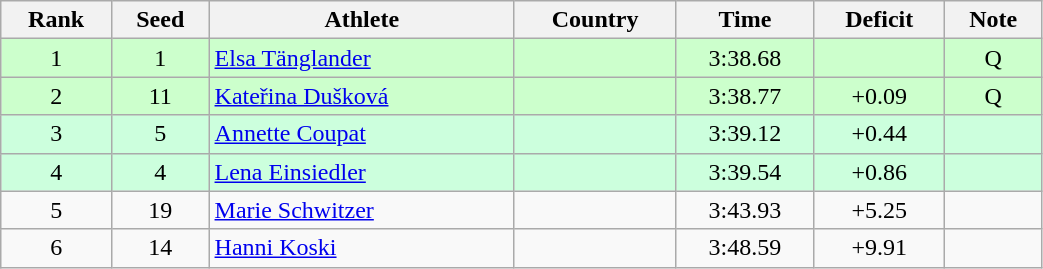<table class="wikitable sortable" style="text-align:center" width=55%>
<tr>
<th>Rank</th>
<th>Seed</th>
<th>Athlete</th>
<th>Country</th>
<th>Time</th>
<th>Deficit</th>
<th>Note</th>
</tr>
<tr bgcolor=ccffcc>
<td>1</td>
<td>1</td>
<td align=left><a href='#'>Elsa Tänglander</a></td>
<td align=left></td>
<td>3:38.68</td>
<td></td>
<td>Q</td>
</tr>
<tr bgcolor=ccffcc>
<td>2</td>
<td>11</td>
<td align=left><a href='#'>Kateřina Dušková</a></td>
<td align=left></td>
<td>3:38.77</td>
<td>+0.09</td>
<td>Q</td>
</tr>
<tr bgcolor=ccffdd>
<td>3</td>
<td>5</td>
<td align=left><a href='#'>Annette Coupat</a></td>
<td align=left></td>
<td>3:39.12</td>
<td>+0.44</td>
<td></td>
</tr>
<tr bgcolor=ccffdd>
<td>4</td>
<td>4</td>
<td align=left><a href='#'>Lena Einsiedler</a></td>
<td align=left></td>
<td>3:39.54</td>
<td>+0.86</td>
<td></td>
</tr>
<tr>
<td>5</td>
<td>19</td>
<td align=left><a href='#'>Marie Schwitzer</a></td>
<td align=left></td>
<td>3:43.93</td>
<td>+5.25</td>
<td></td>
</tr>
<tr>
<td>6</td>
<td>14</td>
<td align=left><a href='#'>Hanni Koski</a></td>
<td align=left></td>
<td>3:48.59</td>
<td>+9.91</td>
<td></td>
</tr>
</table>
